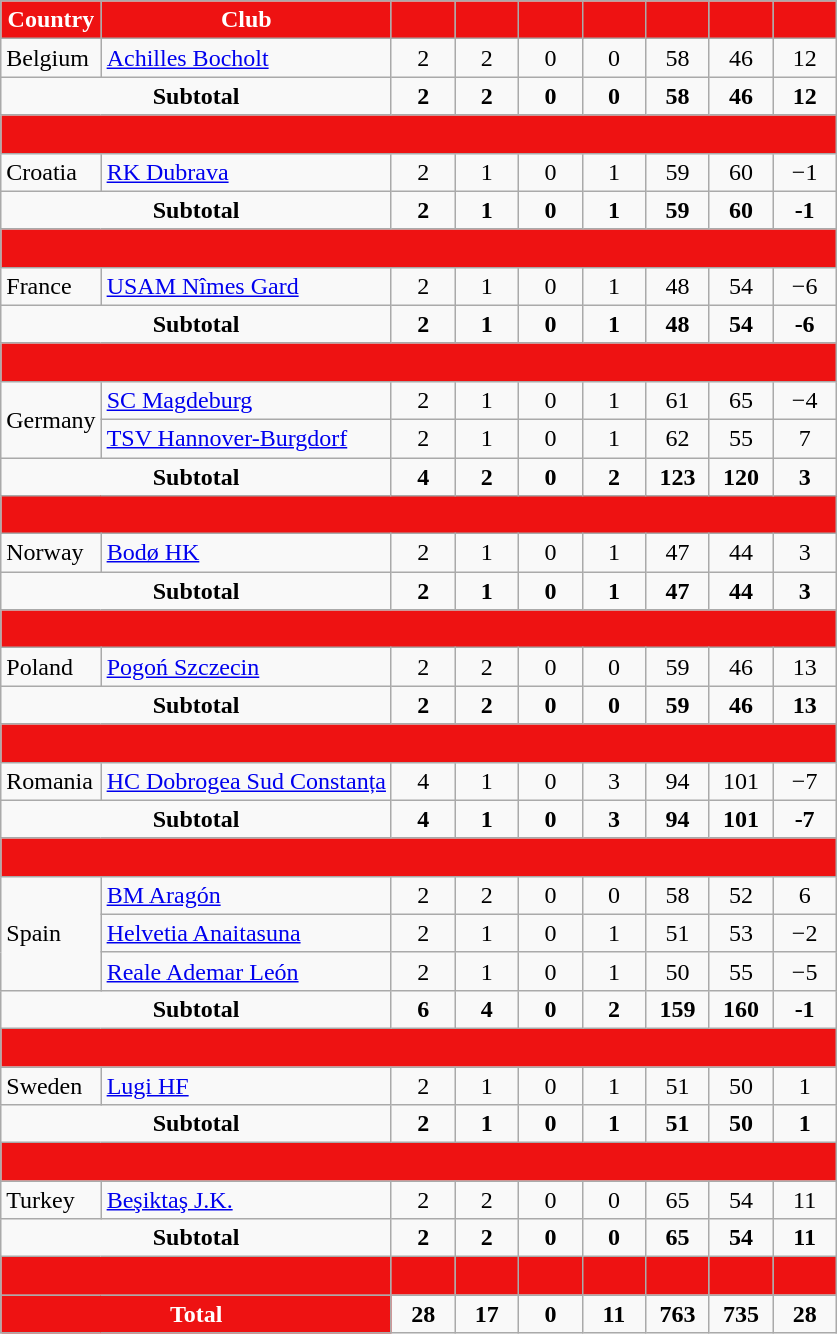<table class="wikitable collapsible collapsed" style="text-align: center">
<tr>
<th scope="col" style="color:white; background:#EE1212">Country</th>
<th scope="col" style="color:white; background:#EE1212">Club</th>
<th scope="col"  style="width:35px; color:white; background:#ee1212;"></th>
<th scope="col"  style="width:35px; color:white; background:#ee1212;"></th>
<th scope="col"  style="width:35px; color:white; background:#ee1212;"></th>
<th scope="col"  style="width:35px; color:white; background:#ee1212;"></th>
<th scope="col"  style="width:35px; color:white; background:#ee1212;"></th>
<th scope="col"  style="width:35px; color:white; background:#ee1212;"></th>
<th scope="col"  style="width:35px; color:white; background:#ee1212;"></th>
</tr>
<tr>
<td align=left> Belgium</td>
<td align=left><a href='#'>Achilles Bocholt</a></td>
<td>2</td>
<td>2</td>
<td>0</td>
<td>0</td>
<td>58</td>
<td>46</td>
<td>12</td>
</tr>
<tr>
<td scope="col" colspan=2 align-"center"><strong>Subtotal</strong></td>
<td><strong>2</strong></td>
<td><strong>2</strong></td>
<td><strong>0</strong></td>
<td><strong>0</strong></td>
<td><strong>58</strong></td>
<td><strong>46</strong></td>
<td><strong>12</strong></td>
</tr>
<tr>
<th scope="col" colspan="9"  style="height:18px; background:#ee1212;"></th>
</tr>
<tr>
<td align=left> Croatia</td>
<td align=left><a href='#'>RK Dubrava</a></td>
<td>2</td>
<td>1</td>
<td>0</td>
<td>1</td>
<td>59</td>
<td>60</td>
<td>−1</td>
</tr>
<tr>
<td scope="col" colspan=2 align-"center"><strong>Subtotal</strong></td>
<td><strong>2</strong></td>
<td><strong>1</strong></td>
<td><strong>0</strong></td>
<td><strong>1</strong></td>
<td><strong>59</strong></td>
<td><strong>60</strong></td>
<td><strong>-1</strong></td>
</tr>
<tr>
<th scope="col" colspan="9"  style="height:18px; background:#ee1212;"></th>
</tr>
<tr>
<td align=left> France</td>
<td align=left><a href='#'>USAM Nîmes Gard</a></td>
<td>2</td>
<td>1</td>
<td>0</td>
<td>1</td>
<td>48</td>
<td>54</td>
<td>−6</td>
</tr>
<tr>
<td scope="col" colspan=2 align-"center"><strong>Subtotal</strong></td>
<td><strong>2</strong></td>
<td><strong>1</strong></td>
<td><strong>0</strong></td>
<td><strong>1</strong></td>
<td><strong>48</strong></td>
<td><strong>54</strong></td>
<td><strong>-6</strong></td>
</tr>
<tr>
<th scope="col" colspan="9"  style="height:18px; background:#ee1212;"></th>
</tr>
<tr>
<td rowspan="2" style="text-align:left;"> Germany</td>
<td align=left><a href='#'>SC Magdeburg</a></td>
<td>2</td>
<td>1</td>
<td>0</td>
<td>1</td>
<td>61</td>
<td>65</td>
<td>−4</td>
</tr>
<tr>
<td align=left><a href='#'>TSV Hannover-Burgdorf</a></td>
<td>2</td>
<td>1</td>
<td>0</td>
<td>1</td>
<td>62</td>
<td>55</td>
<td>7</td>
</tr>
<tr>
<td scope="col" colspan=2 align-"center"><strong>Subtotal</strong></td>
<td><strong>4</strong></td>
<td><strong>2</strong></td>
<td><strong>0</strong></td>
<td><strong>2</strong></td>
<td><strong>123</strong></td>
<td><strong>120</strong></td>
<td><strong>3</strong></td>
</tr>
<tr>
<th scope="col" colspan="9"  style="height:18px; background:#ee1212;"></th>
</tr>
<tr>
<td align=left> Norway</td>
<td align=left><a href='#'>Bodø HK</a></td>
<td>2</td>
<td>1</td>
<td>0</td>
<td>1</td>
<td>47</td>
<td>44</td>
<td>3</td>
</tr>
<tr>
<td scope="col" colspan=2 align-"center"><strong>Subtotal</strong></td>
<td><strong>2</strong></td>
<td><strong>1</strong></td>
<td><strong>0</strong></td>
<td><strong>1</strong></td>
<td><strong>47</strong></td>
<td><strong>44</strong></td>
<td><strong>3</strong></td>
</tr>
<tr>
<th scope="col" colspan="9"  style="height:18px; background:#ee1212;"></th>
</tr>
<tr>
<td align=left> Poland</td>
<td align=left><a href='#'>Pogoń Szczecin</a></td>
<td>2</td>
<td>2</td>
<td>0</td>
<td>0</td>
<td>59</td>
<td>46</td>
<td>13</td>
</tr>
<tr>
<td scope="col" colspan=2 align-"center"><strong>Subtotal</strong></td>
<td><strong>2</strong></td>
<td><strong>2</strong></td>
<td><strong>0</strong></td>
<td><strong>0</strong></td>
<td><strong>59</strong></td>
<td><strong>46</strong></td>
<td><strong>13</strong></td>
</tr>
<tr>
<th scope="col" colspan="9"  style="height:18px; background:#ee1212;"></th>
</tr>
<tr>
<td align=left> Romania</td>
<td align=left><a href='#'>HC Dobrogea Sud Constanța</a></td>
<td>4</td>
<td>1</td>
<td>0</td>
<td>3</td>
<td>94</td>
<td>101</td>
<td>−7</td>
</tr>
<tr>
<td scope="col" colspan=2 align-"center"><strong>Subtotal</strong></td>
<td><strong>4</strong></td>
<td><strong>1</strong></td>
<td><strong>0</strong></td>
<td><strong>3</strong></td>
<td><strong>94</strong></td>
<td><strong>101</strong></td>
<td><strong>-7</strong></td>
</tr>
<tr>
<th scope="col" colspan="9"  style="height:18px; background:#ee1212;"></th>
</tr>
<tr>
<td rowspan="3" style="text-align:left;"> Spain</td>
<td align=left><a href='#'>BM Aragón</a></td>
<td>2</td>
<td>2</td>
<td>0</td>
<td>0</td>
<td>58</td>
<td>52</td>
<td>6</td>
</tr>
<tr>
<td align=left><a href='#'>Helvetia Anaitasuna</a></td>
<td>2</td>
<td>1</td>
<td>0</td>
<td>1</td>
<td>51</td>
<td>53</td>
<td>−2</td>
</tr>
<tr>
<td align=left><a href='#'>Reale Ademar León</a></td>
<td>2</td>
<td>1</td>
<td>0</td>
<td>1</td>
<td>50</td>
<td>55</td>
<td>−5</td>
</tr>
<tr>
<td scope="col" colspan=2 align-"center"><strong>Subtotal</strong></td>
<td><strong>6</strong></td>
<td><strong>4</strong></td>
<td><strong>0</strong></td>
<td><strong>2</strong></td>
<td><strong>159</strong></td>
<td><strong>160</strong></td>
<td><strong>-1</strong></td>
</tr>
<tr>
<th scope="col" colspan="9"  style="height:18px; background:#ee1212;"></th>
</tr>
<tr>
<td align=left> Sweden</td>
<td align=left><a href='#'>Lugi HF</a></td>
<td>2</td>
<td>1</td>
<td>0</td>
<td>1</td>
<td>51</td>
<td>50</td>
<td>1</td>
</tr>
<tr>
<td scope="col" colspan=2 align-"center"><strong>Subtotal</strong></td>
<td><strong>2</strong></td>
<td><strong>1</strong></td>
<td><strong>0</strong></td>
<td><strong>1</strong></td>
<td><strong>51</strong></td>
<td><strong>50</strong></td>
<td><strong>1</strong></td>
</tr>
<tr>
<th scope="col" colspan="9"  style="height:18px; background:#ee1212;"></th>
</tr>
<tr>
<td align=left> Turkey</td>
<td align=left><a href='#'>Beşiktaş J.K.</a></td>
<td>2</td>
<td>2</td>
<td>0</td>
<td>0</td>
<td>65</td>
<td>54</td>
<td>11</td>
</tr>
<tr>
<td scope="col" colspan=2 align-"center"><strong>Subtotal</strong></td>
<td><strong>2</strong></td>
<td><strong>2</strong></td>
<td><strong>0</strong></td>
<td><strong>0</strong></td>
<td><strong>65</strong></td>
<td><strong>54</strong></td>
<td><strong>11</strong></td>
</tr>
<tr>
<th scope="col" colspan="2"  style="height:18px; color:white; background:#ee1212;"></th>
<th scope="col"  style="width:35px; color:white; background:#ee1212;"></th>
<th scope="col"  style="width:35px; color:white; background:#ee1212;"></th>
<th scope="col"  style="width:35px; color:white; background:#ee1212;"></th>
<th scope="col"  style="width:35px; color:white; background:#ee1212;"></th>
<th scope="col"  style="width:35px; color:white; background:#ee1212;"></th>
<th scope="col"  style="width:35px; color:white; background:#ee1212;"></th>
<th scope="col"  style="width:35px; color:white; background:#ee1212;"></th>
</tr>
<tr>
<td colspan=2 align-"center" style="color:white; background:#EE1212"><strong>Total</strong></td>
<td><strong>28</strong></td>
<td><strong>17</strong></td>
<td><strong>0</strong></td>
<td><strong>11</strong></td>
<td><strong>763</strong></td>
<td><strong>735</strong></td>
<td><strong>28</strong></td>
</tr>
</table>
